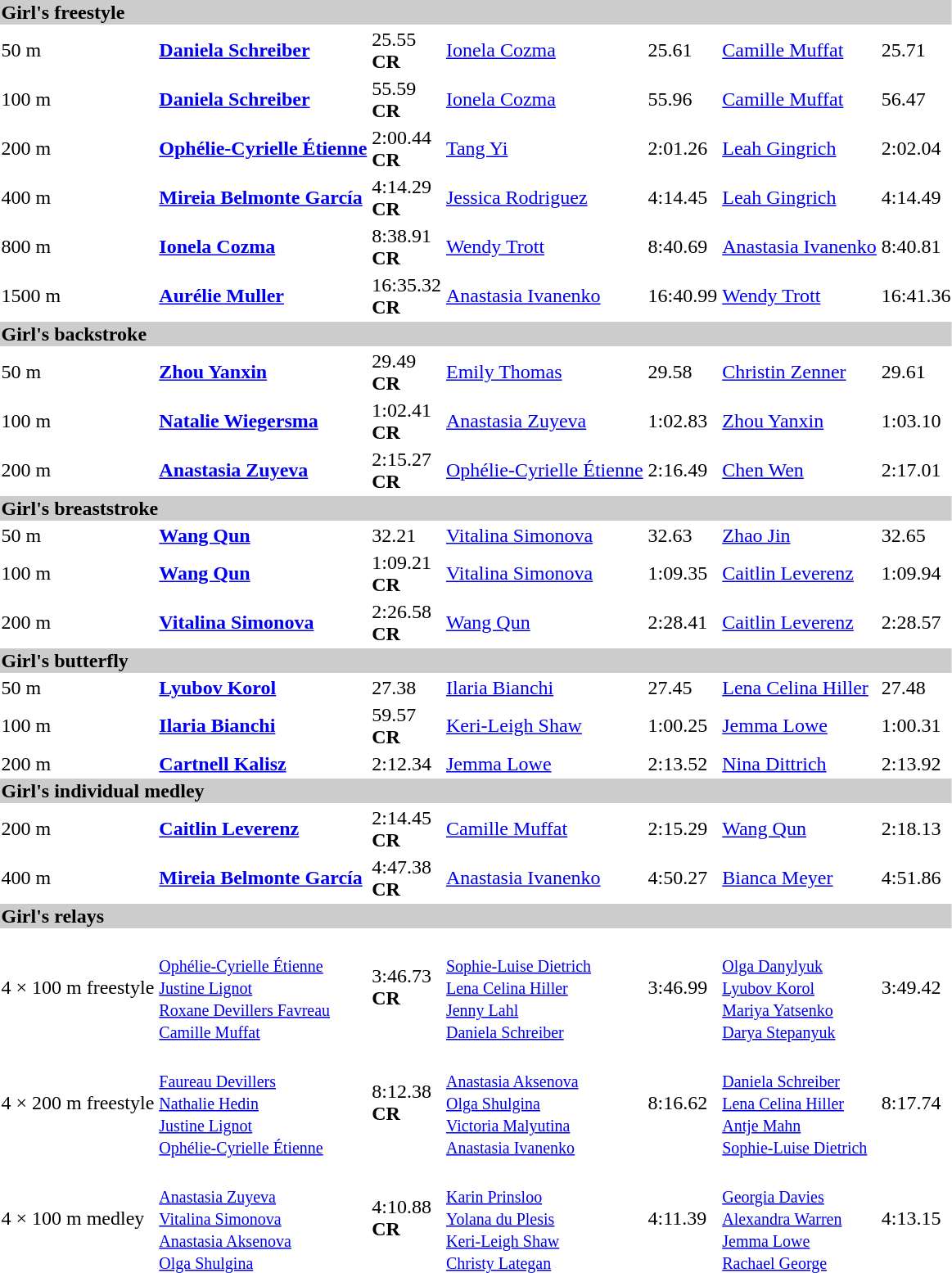<table>
<tr bgcolor="#cccccc">
<td colspan=7><strong>Girl's freestyle</strong></td>
</tr>
<tr>
<td>50 m</td>
<td><strong><a href='#'>Daniela Schreiber</a></strong><br><small></small></td>
<td>25.55<br><strong>CR</strong></td>
<td><a href='#'>Ionela Cozma</a><br><small></small></td>
<td>25.61</td>
<td><a href='#'>Camille Muffat</a><br><small></small></td>
<td>25.71</td>
</tr>
<tr>
<td>100 m</td>
<td><strong><a href='#'>Daniela Schreiber</a></strong><br><small></small></td>
<td>55.59<br><strong>CR</strong></td>
<td><a href='#'>Ionela Cozma</a><br><small></small></td>
<td>55.96</td>
<td><a href='#'>Camille Muffat</a><br><small></small></td>
<td>56.47</td>
</tr>
<tr>
<td>200 m</td>
<td><strong><a href='#'>Ophélie-Cyrielle Étienne</a></strong><br><small></small></td>
<td>2:00.44<br><strong>CR</strong></td>
<td><a href='#'>Tang Yi</a><br><small></small></td>
<td>2:01.26</td>
<td><a href='#'>Leah Gingrich</a><br><small></small></td>
<td>2:02.04</td>
</tr>
<tr>
<td>400 m</td>
<td><strong><a href='#'>Mireia Belmonte García</a></strong><br><small></small></td>
<td>4:14.29<br><strong>CR</strong></td>
<td><a href='#'>Jessica Rodriguez</a><br><small></small></td>
<td>4:14.45</td>
<td><a href='#'>Leah Gingrich</a><br><small></small></td>
<td>4:14.49</td>
</tr>
<tr>
<td>800 m</td>
<td><strong><a href='#'>Ionela Cozma</a></strong><br><small></small></td>
<td>8:38.91<br><strong>CR</strong></td>
<td><a href='#'>Wendy Trott</a><br><small></small></td>
<td>8:40.69</td>
<td><a href='#'>Anastasia Ivanenko</a><br><small></small></td>
<td>8:40.81</td>
</tr>
<tr>
<td>1500 m</td>
<td><strong><a href='#'>Aurélie Muller</a></strong><br><small></small></td>
<td>16:35.32<br><strong>CR</strong></td>
<td><a href='#'>Anastasia Ivanenko</a><br><small></small></td>
<td>16:40.99</td>
<td><a href='#'>Wendy Trott</a><br><small></small></td>
<td>16:41.36</td>
</tr>
<tr bgcolor="#cccccc">
<td colspan=7><strong>Girl's backstroke</strong></td>
</tr>
<tr>
<td>50 m</td>
<td><strong><a href='#'>Zhou Yanxin</a></strong><br><small></small></td>
<td>29.49<br><strong>CR</strong></td>
<td><a href='#'>Emily Thomas</a><br><small></small></td>
<td>29.58</td>
<td><a href='#'>Christin Zenner</a><br><small></small></td>
<td>29.61</td>
</tr>
<tr>
<td>100 m</td>
<td><strong><a href='#'>Natalie Wiegersma</a></strong><br><small></small></td>
<td>1:02.41<br><strong>CR</strong></td>
<td><a href='#'>Anastasia Zuyeva</a><br><small></small></td>
<td>1:02.83</td>
<td><a href='#'>Zhou Yanxin</a><br><small></small></td>
<td>1:03.10</td>
</tr>
<tr>
<td>200 m</td>
<td><strong><a href='#'>Anastasia Zuyeva</a></strong><br><small></small></td>
<td>2:15.27<br><strong>CR</strong></td>
<td><a href='#'>Ophélie-Cyrielle Étienne</a><br><small></small></td>
<td>2:16.49</td>
<td><a href='#'>Chen Wen</a><br><small></small></td>
<td>2:17.01</td>
</tr>
<tr bgcolor="#cccccc">
<td colspan=7><strong>Girl's breaststroke</strong></td>
</tr>
<tr>
<td>50 m</td>
<td><strong><a href='#'>Wang Qun</a></strong><br><small></small></td>
<td>32.21</td>
<td><a href='#'>Vitalina Simonova</a><br><small></small></td>
<td>32.63</td>
<td><a href='#'>Zhao Jin</a><br><small></small></td>
<td>32.65</td>
</tr>
<tr>
<td>100 m</td>
<td><strong><a href='#'>Wang Qun</a></strong><br><small></small></td>
<td>1:09.21<br><strong>CR</strong></td>
<td><a href='#'>Vitalina Simonova</a><br><small></small></td>
<td>1:09.35</td>
<td><a href='#'>Caitlin Leverenz</a><br><small></small></td>
<td>1:09.94</td>
</tr>
<tr>
<td>200 m</td>
<td><strong><a href='#'>Vitalina Simonova</a></strong><br><small></small></td>
<td>2:26.58<br><strong>CR</strong></td>
<td><a href='#'>Wang Qun</a><br><small></small></td>
<td>2:28.41</td>
<td><a href='#'>Caitlin Leverenz</a><br><small></small></td>
<td>2:28.57</td>
</tr>
<tr bgcolor="#cccccc">
<td colspan=7><strong>Girl's butterfly</strong></td>
</tr>
<tr>
<td>50 m</td>
<td><strong><a href='#'>Lyubov Korol</a></strong><br><small></small></td>
<td>27.38</td>
<td><a href='#'>Ilaria Bianchi</a><br><small></small></td>
<td>27.45</td>
<td><a href='#'>Lena Celina Hiller</a><br><small></small></td>
<td>27.48</td>
</tr>
<tr>
<td>100 m</td>
<td><strong><a href='#'>Ilaria Bianchi</a></strong><br><small></small></td>
<td>59.57<br><strong>CR</strong></td>
<td><a href='#'>Keri-Leigh Shaw</a><br><small></small></td>
<td>1:00.25</td>
<td><a href='#'>Jemma Lowe</a><br><small></small></td>
<td>1:00.31</td>
</tr>
<tr>
<td>200 m</td>
<td><strong><a href='#'>Cartnell Kalisz</a></strong><br><small></small></td>
<td>2:12.34</td>
<td><a href='#'>Jemma Lowe</a><br><small></small></td>
<td>2:13.52</td>
<td><a href='#'>Nina Dittrich</a><br><small></small></td>
<td>2:13.92</td>
</tr>
<tr bgcolor="#cccccc">
<td colspan=7><strong>Girl's individual medley</strong></td>
</tr>
<tr>
<td>200 m</td>
<td><strong><a href='#'>Caitlin Leverenz</a></strong><br><small></small></td>
<td>2:14.45<br><strong>CR</strong></td>
<td><a href='#'>Camille Muffat</a><br><small></small></td>
<td>2:15.29</td>
<td><a href='#'>Wang Qun</a><br><small></small></td>
<td>2:18.13</td>
</tr>
<tr>
<td>400 m</td>
<td><strong><a href='#'>Mireia Belmonte García</a></strong><br><small></small></td>
<td>4:47.38<br><strong>CR</strong></td>
<td><a href='#'>Anastasia Ivanenko</a><br><small></small></td>
<td>4:50.27</td>
<td><a href='#'>Bianca Meyer</a><br><small></small></td>
<td>4:51.86</td>
</tr>
<tr bgcolor="#cccccc">
<td colspan=7><strong>Girl's relays</strong></td>
</tr>
<tr>
<td>4 × 100 m freestyle</td>
<td><strong></strong><br><small><a href='#'>Ophélie-Cyrielle Étienne</a><br><a href='#'>Justine Lignot</a><br><a href='#'>Roxane Devillers Favreau</a><br><a href='#'>Camille Muffat</a></small></td>
<td>3:46.73<br><strong>CR</strong></td>
<td><br><small><a href='#'>Sophie-Luise Dietrich</a><br><a href='#'>Lena Celina Hiller</a><br><a href='#'>Jenny Lahl</a><br><a href='#'>Daniela Schreiber</a></small></td>
<td>3:46.99</td>
<td><br><small><a href='#'>Olga Danylyuk</a><br><a href='#'>Lyubov Korol</a><br><a href='#'>Mariya Yatsenko</a><br><a href='#'>Darya Stepanyuk</a></small></td>
<td>3:49.42</td>
</tr>
<tr>
<td>4 × 200 m freestyle</td>
<td><strong></strong><br><small><a href='#'>Faureau Devillers</a><br><a href='#'>Nathalie Hedin</a><br><a href='#'>Justine Lignot</a><br><a href='#'>Ophélie-Cyrielle Étienne</a></small></td>
<td>8:12.38<br><strong>CR</strong></td>
<td><br><small><a href='#'>Anastasia Aksenova</a><br><a href='#'>Olga Shulgina</a><br><a href='#'>Victoria Malyutina</a><br><a href='#'>Anastasia Ivanenko</a></small></td>
<td>8:16.62</td>
<td><br><small><a href='#'>Daniela Schreiber</a><br><a href='#'>Lena Celina Hiller</a><br><a href='#'>Antje Mahn</a><br><a href='#'>Sophie-Luise Dietrich</a></small></td>
<td>8:17.74</td>
</tr>
<tr>
<td>4 × 100 m medley</td>
<td><strong></strong><br><small><a href='#'>Anastasia Zuyeva</a><br><a href='#'>Vitalina Simonova</a><br><a href='#'>Anastasia Aksenova</a><br><a href='#'>Olga Shulgina</a></small></td>
<td>4:10.88<br><strong>CR</strong></td>
<td><br><small><a href='#'>Karin Prinsloo</a><br><a href='#'>Yolana du Plesis</a><br><a href='#'>Keri-Leigh Shaw</a><br><a href='#'>Christy Lategan</a></small></td>
<td>4:11.39</td>
<td><br><small><a href='#'>Georgia Davies</a><br><a href='#'>Alexandra Warren</a><br><a href='#'>Jemma Lowe</a><br><a href='#'>Rachael George</a></small></td>
<td>4:13.15</td>
</tr>
</table>
